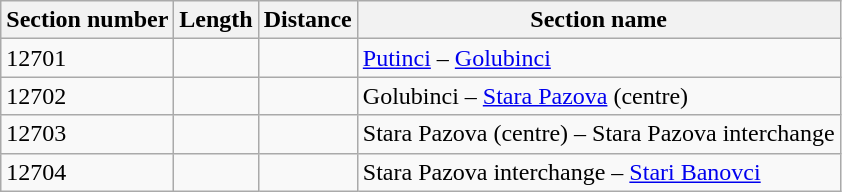<table class="wikitable">
<tr>
<th>Section number</th>
<th>Length</th>
<th>Distance</th>
<th>Section name</th>
</tr>
<tr>
<td>12701</td>
<td></td>
<td></td>
<td><a href='#'>Putinci</a> – <a href='#'>Golubinci</a></td>
</tr>
<tr>
<td>12702</td>
<td></td>
<td></td>
<td>Golubinci – <a href='#'>Stara Pazova</a> (centre)</td>
</tr>
<tr>
<td>12703</td>
<td></td>
<td></td>
<td>Stara Pazova (centre) – Stara Pazova interchange</td>
</tr>
<tr>
<td>12704</td>
<td></td>
<td></td>
<td>Stara Pazova interchange – <a href='#'>Stari Banovci</a></td>
</tr>
</table>
